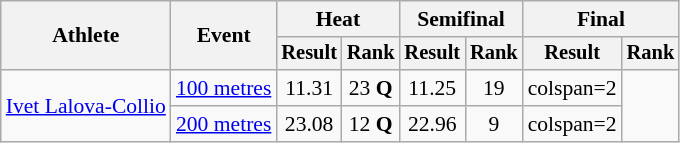<table class=wikitable style=font-size:90%>
<tr>
<th rowspan=2>Athlete</th>
<th rowspan=2>Event</th>
<th colspan=2>Heat</th>
<th colspan=2>Semifinal</th>
<th colspan=2>Final</th>
</tr>
<tr style=font-size:95%>
<th>Result</th>
<th>Rank</th>
<th>Result</th>
<th>Rank</th>
<th>Result</th>
<th>Rank</th>
</tr>
<tr align=center>
<td align=left rowspan=2><a href='#'>Ivet Lalova-Collio</a></td>
<td align=left><a href='#'>100 metres</a></td>
<td>11.31</td>
<td>23 <strong>Q</strong></td>
<td>11.25 <strong></strong></td>
<td>19</td>
<td>colspan=2 </td>
</tr>
<tr align=center>
<td align=left><a href='#'>200 metres</a></td>
<td>23.08</td>
<td>12 <strong>Q</strong></td>
<td>22.96</td>
<td>9</td>
<td>colspan=2 </td>
</tr>
</table>
